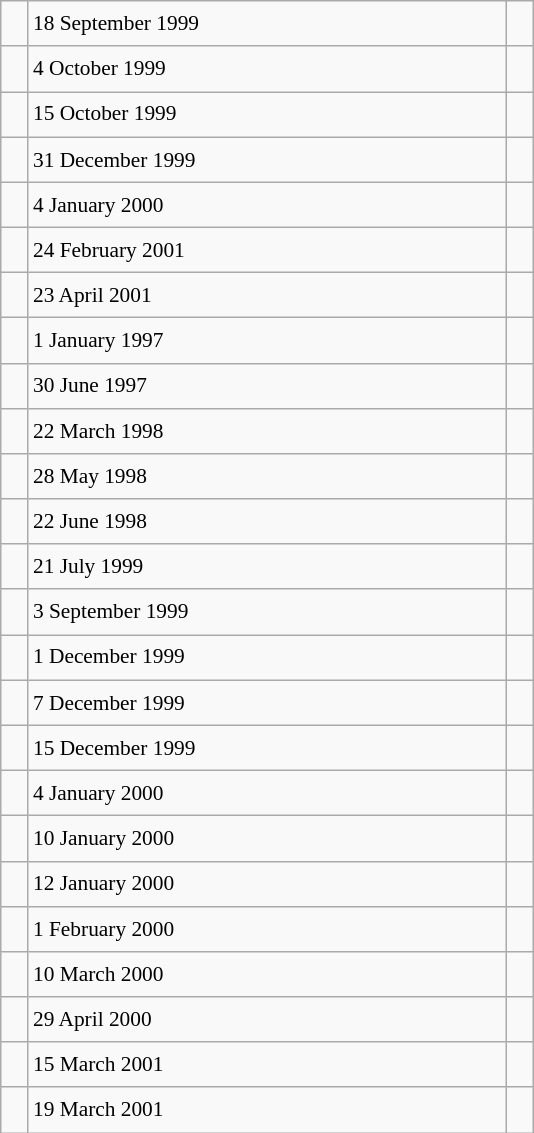<table class="wikitable" style="font-size: 89%; float: left; width: 25em; margin-right: 1em; line-height: 1.65em">
<tr>
<td></td>
<td>18 September 1999</td>
<td></td>
</tr>
<tr>
<td></td>
<td>4 October 1999</td>
<td></td>
</tr>
<tr>
<td></td>
<td>15 October 1999</td>
<td></td>
</tr>
<tr>
<td></td>
<td>31 December 1999</td>
<td></td>
</tr>
<tr>
<td></td>
<td>4 January 2000</td>
<td></td>
</tr>
<tr>
<td></td>
<td>24 February 2001</td>
<td></td>
</tr>
<tr>
<td></td>
<td>23 April 2001</td>
<td></td>
</tr>
<tr>
<td></td>
<td>1 January 1997</td>
<td></td>
</tr>
<tr>
<td></td>
<td>30 June 1997</td>
<td></td>
</tr>
<tr>
<td></td>
<td>22 March 1998</td>
<td></td>
</tr>
<tr>
<td></td>
<td>28 May 1998</td>
<td></td>
</tr>
<tr>
<td></td>
<td>22 June 1998</td>
<td></td>
</tr>
<tr>
<td></td>
<td>21 July 1999</td>
<td></td>
</tr>
<tr>
<td></td>
<td>3 September 1999</td>
<td></td>
</tr>
<tr>
<td></td>
<td>1 December 1999</td>
<td></td>
</tr>
<tr>
<td></td>
<td>7 December 1999</td>
<td></td>
</tr>
<tr>
<td></td>
<td>15 December 1999</td>
<td></td>
</tr>
<tr>
<td></td>
<td>4 January 2000</td>
<td></td>
</tr>
<tr>
<td></td>
<td>10 January 2000</td>
<td></td>
</tr>
<tr>
<td></td>
<td>12 January 2000</td>
<td></td>
</tr>
<tr>
<td></td>
<td>1 February 2000</td>
<td></td>
</tr>
<tr>
<td></td>
<td>10 March 2000</td>
<td></td>
</tr>
<tr>
<td></td>
<td>29 April 2000</td>
<td></td>
</tr>
<tr>
<td></td>
<td>15 March 2001</td>
<td></td>
</tr>
<tr>
<td></td>
<td>19 March 2001</td>
<td></td>
</tr>
</table>
